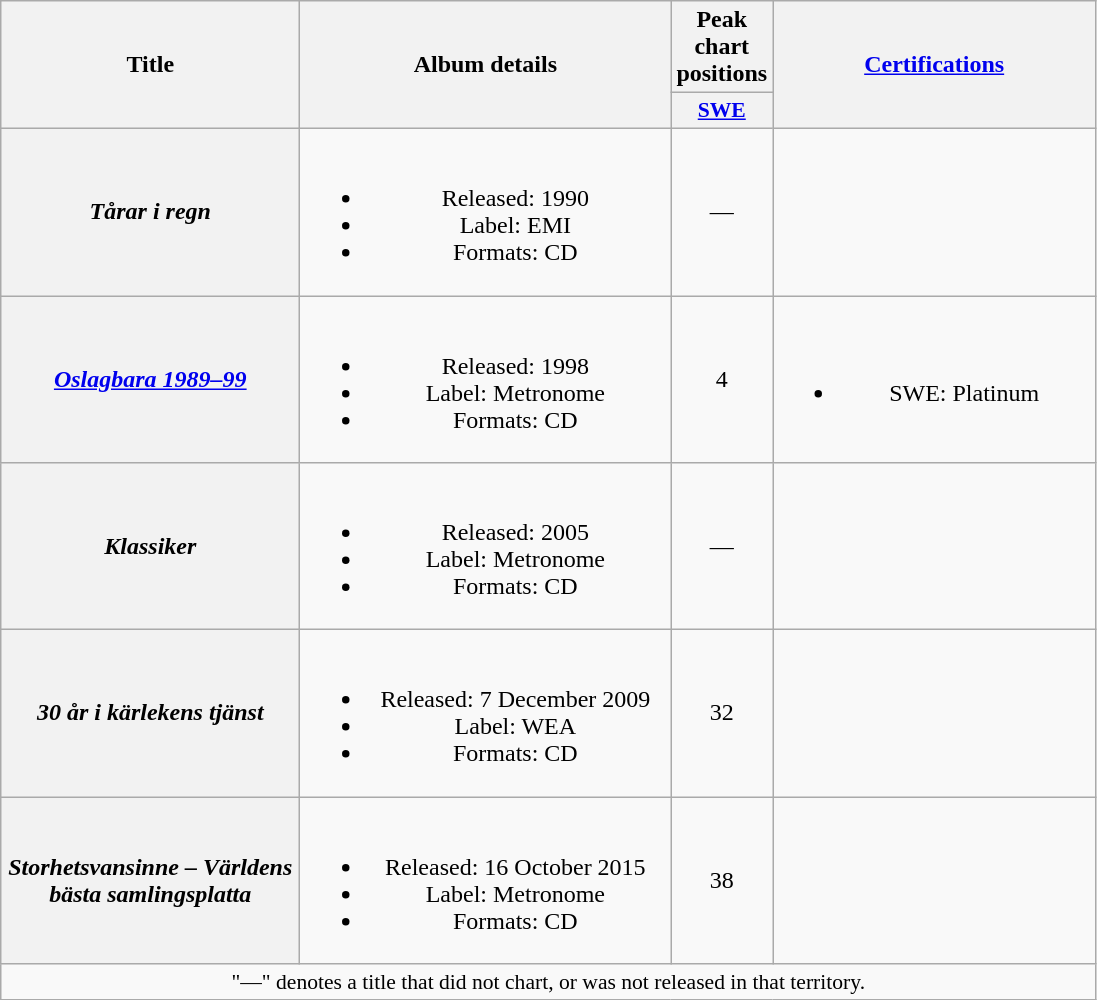<table class="wikitable plainrowheaders" style="text-align:center;" border="1">
<tr>
<th scope="col" rowspan="2" style="width:12em;">Title</th>
<th scope="col" rowspan="2" style="width:15em;">Album details</th>
<th scope="col" colspan="1">Peak chart positions</th>
<th scope="col" rowspan="2" style="width:13em;"><a href='#'>Certifications</a></th>
</tr>
<tr>
<th scope="col" style="width:2.5em; font-size:90%;"><a href='#'>SWE</a><br></th>
</tr>
<tr>
<th scope="row"><em>Tårar i regn</em></th>
<td><br><ul><li>Released: 1990</li><li>Label: EMI</li><li>Formats: CD</li></ul></td>
<td>—</td>
<td></td>
</tr>
<tr>
<th scope="row"><em><a href='#'>Oslagbara 1989–99</a></em></th>
<td><br><ul><li>Released: 1998</li><li>Label: Metronome</li><li>Formats: CD</li></ul></td>
<td>4</td>
<td><br><ul><li>SWE: Platinum</li></ul></td>
</tr>
<tr>
<th scope="row"><em>Klassiker</em></th>
<td><br><ul><li>Released: 2005</li><li>Label: Metronome</li><li>Formats: CD</li></ul></td>
<td>—</td>
<td></td>
</tr>
<tr>
<th scope="row"><em>30 år i kärlekens tjänst</em></th>
<td><br><ul><li>Released: 7 December 2009</li><li>Label: WEA</li><li>Formats: CD</li></ul></td>
<td>32</td>
<td></td>
</tr>
<tr>
<th scope="row"><em>Storhetsvansinne – Världens bästa samlingsplatta</em></th>
<td><br><ul><li>Released: 16 October 2015</li><li>Label: Metronome</li><li>Formats: CD</li></ul></td>
<td>38</td>
<td></td>
</tr>
<tr>
<td colspan="5" style="font-size:90%;">"—" denotes a title that did not chart, or was not released in that territory.</td>
</tr>
</table>
